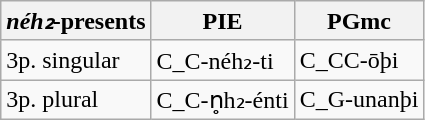<table class="wikitable">
<tr>
<th><em>néh₂</em>-presents</th>
<th>PIE</th>
<th>PGmc</th>
</tr>
<tr>
<td>3p. singular</td>
<td>C_C-néh₂-ti</td>
<td>C_CC-ōþi</td>
</tr>
<tr>
<td>3p. plural</td>
<td>C_C-n̥h₂-énti</td>
<td>C_G-unanþi</td>
</tr>
</table>
